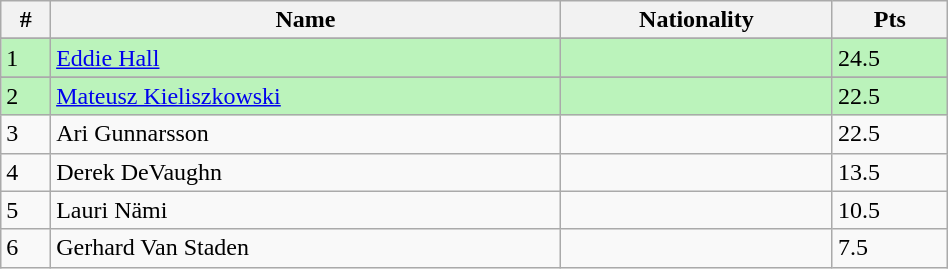<table class="wikitable" style="display: inline-table; width: 50%;">
<tr>
<th>#</th>
<th>Name</th>
<th>Nationality</th>
<th>Pts</th>
</tr>
<tr>
</tr>
<tr bgcolor=bbf3bb>
<td>1</td>
<td><a href='#'>Eddie Hall</a></td>
<td></td>
<td>24.5</td>
</tr>
<tr>
</tr>
<tr bgcolor=bbf3bb>
<td>2</td>
<td><a href='#'>Mateusz Kieliszkowski</a></td>
<td></td>
<td>22.5</td>
</tr>
<tr>
<td>3</td>
<td>Ari Gunnarsson</td>
<td></td>
<td>22.5</td>
</tr>
<tr>
<td>4</td>
<td>Derek DeVaughn</td>
<td></td>
<td>13.5</td>
</tr>
<tr>
<td>5</td>
<td>Lauri Nämi</td>
<td></td>
<td>10.5</td>
</tr>
<tr>
<td>6</td>
<td>Gerhard Van Staden</td>
<td></td>
<td>7.5</td>
</tr>
</table>
